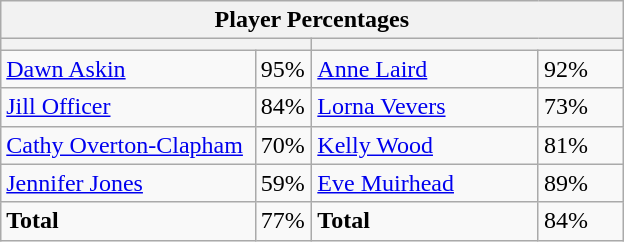<table class="wikitable">
<tr>
<th colspan=4 width=400>Player Percentages</th>
</tr>
<tr>
<th colspan=2 width=200></th>
<th colspan=2 width=200></th>
</tr>
<tr>
<td><a href='#'>Dawn Askin</a></td>
<td>95%</td>
<td><a href='#'>Anne Laird</a></td>
<td>92%</td>
</tr>
<tr>
<td><a href='#'>Jill Officer</a></td>
<td>84%</td>
<td><a href='#'>Lorna Vevers</a></td>
<td>73%</td>
</tr>
<tr>
<td><a href='#'>Cathy Overton-Clapham</a></td>
<td>70%</td>
<td><a href='#'>Kelly Wood</a></td>
<td>81%</td>
</tr>
<tr>
<td><a href='#'>Jennifer Jones</a></td>
<td>59%</td>
<td><a href='#'>Eve Muirhead</a></td>
<td>89%</td>
</tr>
<tr>
<td><strong>Total</strong></td>
<td>77%</td>
<td><strong>Total</strong></td>
<td>84%</td>
</tr>
</table>
